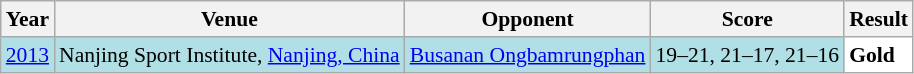<table class="sortable wikitable" style="font-size: 90%;">
<tr>
<th>Year</th>
<th>Venue</th>
<th>Opponent</th>
<th>Score</th>
<th>Result</th>
</tr>
<tr style="background:#B0E0E6">
<td align="center"><a href='#'>2013</a></td>
<td align="left">Nanjing Sport Institute, <a href='#'>Nanjing, China</a></td>
<td align="left"> <a href='#'>Busanan Ongbamrungphan</a></td>
<td align="left">19–21, 21–17, 21–16</td>
<td style="text-align:left; background:white"> <strong>Gold</strong></td>
</tr>
</table>
